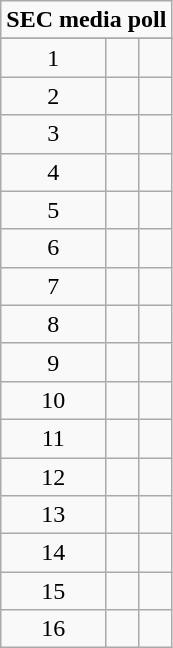<table class="wikitable" style="display: inline-table;">
<tr>
<td align="center" Colspan="3"><strong>SEC media poll</strong></td>
</tr>
<tr align="center">
</tr>
<tr align="center">
<td>1</td>
<td></td>
<td></td>
</tr>
<tr align="center">
<td>2</td>
<td></td>
<td></td>
</tr>
<tr align="center">
<td>3</td>
<td></td>
<td></td>
</tr>
<tr align="center">
<td>4</td>
<td></td>
<td></td>
</tr>
<tr align="center">
<td>5</td>
<td></td>
<td></td>
</tr>
<tr align="center">
<td>6</td>
<td></td>
<td></td>
</tr>
<tr align="center">
<td>7</td>
<td></td>
<td></td>
</tr>
<tr align="center">
<td>8</td>
<td></td>
<td></td>
</tr>
<tr align="center">
<td>9</td>
<td></td>
<td></td>
</tr>
<tr align="center">
<td>10</td>
<td></td>
<td></td>
</tr>
<tr align="center">
<td>11</td>
<td></td>
<td></td>
</tr>
<tr align="center">
<td>12</td>
<td></td>
<td></td>
</tr>
<tr align="center">
<td>13</td>
<td></td>
<td></td>
</tr>
<tr align="center">
<td>14</td>
<td></td>
<td></td>
</tr>
<tr align="center">
<td>15</td>
<td></td>
<td></td>
</tr>
<tr align="center">
<td>16</td>
<td></td>
<td></td>
</tr>
</table>
